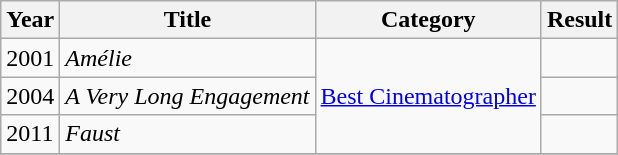<table class="wikitable">
<tr>
<th>Year</th>
<th>Title</th>
<th>Category</th>
<th>Result</th>
</tr>
<tr>
<td>2001</td>
<td><em>Amélie</em></td>
<td rowspan=3><a href='#'>Best Cinematographer</a></td>
<td></td>
</tr>
<tr>
<td>2004</td>
<td><em>A Very Long Engagement</em></td>
<td></td>
</tr>
<tr>
<td>2011</td>
<td><em>Faust</em></td>
<td></td>
</tr>
<tr>
</tr>
</table>
